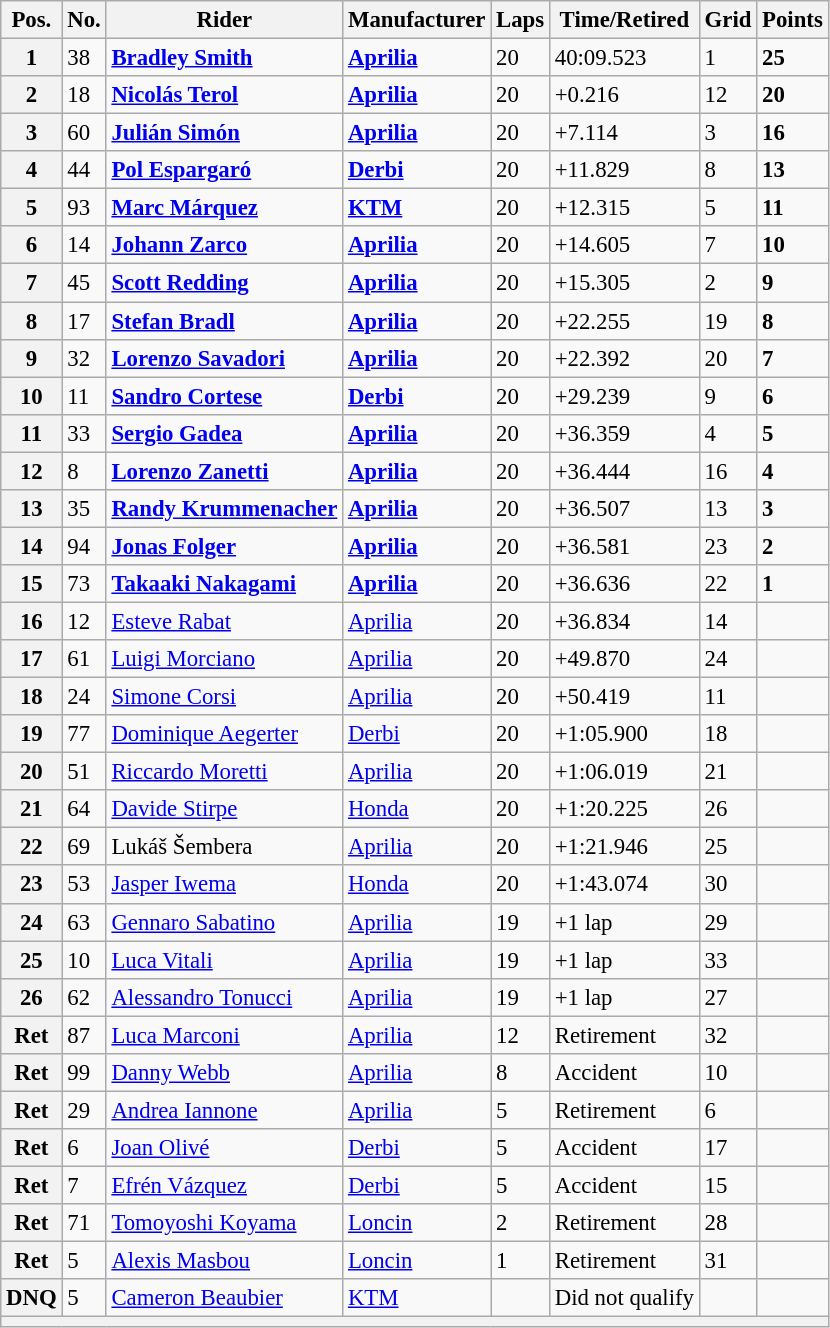<table class="wikitable" style="font-size: 95%;">
<tr>
<th>Pos.</th>
<th>No.</th>
<th>Rider</th>
<th>Manufacturer</th>
<th>Laps</th>
<th>Time/Retired</th>
<th>Grid</th>
<th>Points</th>
</tr>
<tr>
<th>1</th>
<td>38</td>
<td> <strong><a href='#'>Bradley Smith</a></strong></td>
<td><strong><a href='#'>Aprilia</a></strong></td>
<td>20</td>
<td>40:09.523</td>
<td>1</td>
<td><strong>25</strong></td>
</tr>
<tr>
<th>2</th>
<td>18</td>
<td> <strong><a href='#'>Nicolás Terol</a></strong></td>
<td><strong><a href='#'>Aprilia</a></strong></td>
<td>20</td>
<td>+0.216</td>
<td>12</td>
<td><strong>20</strong></td>
</tr>
<tr>
<th>3</th>
<td>60</td>
<td> <strong><a href='#'>Julián Simón</a></strong></td>
<td><strong><a href='#'>Aprilia</a></strong></td>
<td>20</td>
<td>+7.114</td>
<td>3</td>
<td><strong>16</strong></td>
</tr>
<tr>
<th>4</th>
<td>44</td>
<td> <strong><a href='#'>Pol Espargaró</a></strong></td>
<td><strong><a href='#'>Derbi</a></strong></td>
<td>20</td>
<td>+11.829</td>
<td>8</td>
<td><strong>13</strong></td>
</tr>
<tr>
<th>5</th>
<td>93</td>
<td> <strong><a href='#'>Marc Márquez</a></strong></td>
<td><strong><a href='#'>KTM</a></strong></td>
<td>20</td>
<td>+12.315</td>
<td>5</td>
<td><strong>11</strong></td>
</tr>
<tr>
<th>6</th>
<td>14</td>
<td> <strong><a href='#'>Johann Zarco</a></strong></td>
<td><strong><a href='#'>Aprilia</a></strong></td>
<td>20</td>
<td>+14.605</td>
<td>7</td>
<td><strong>10</strong></td>
</tr>
<tr>
<th>7</th>
<td>45</td>
<td> <strong><a href='#'>Scott Redding</a></strong></td>
<td><strong><a href='#'>Aprilia</a></strong></td>
<td>20</td>
<td>+15.305</td>
<td>2</td>
<td><strong>9</strong></td>
</tr>
<tr>
<th>8</th>
<td>17</td>
<td> <strong><a href='#'>Stefan Bradl</a></strong></td>
<td><strong><a href='#'>Aprilia</a></strong></td>
<td>20</td>
<td>+22.255</td>
<td>19</td>
<td><strong>8</strong></td>
</tr>
<tr>
<th>9</th>
<td>32</td>
<td> <strong><a href='#'>Lorenzo Savadori</a></strong></td>
<td><strong><a href='#'>Aprilia</a></strong></td>
<td>20</td>
<td>+22.392</td>
<td>20</td>
<td><strong>7</strong></td>
</tr>
<tr>
<th>10</th>
<td>11</td>
<td> <strong><a href='#'>Sandro Cortese</a></strong></td>
<td><strong><a href='#'>Derbi</a></strong></td>
<td>20</td>
<td>+29.239</td>
<td>9</td>
<td><strong>6</strong></td>
</tr>
<tr>
<th>11</th>
<td>33</td>
<td> <strong><a href='#'>Sergio Gadea</a></strong></td>
<td><strong><a href='#'>Aprilia</a></strong></td>
<td>20</td>
<td>+36.359</td>
<td>4</td>
<td><strong>5</strong></td>
</tr>
<tr>
<th>12</th>
<td>8</td>
<td> <strong><a href='#'>Lorenzo Zanetti</a></strong></td>
<td><strong><a href='#'>Aprilia</a></strong></td>
<td>20</td>
<td>+36.444</td>
<td>16</td>
<td><strong>4</strong></td>
</tr>
<tr>
<th>13</th>
<td>35</td>
<td> <strong><a href='#'>Randy Krummenacher</a></strong></td>
<td><strong><a href='#'>Aprilia</a></strong></td>
<td>20</td>
<td>+36.507</td>
<td>13</td>
<td><strong>3</strong></td>
</tr>
<tr>
<th>14</th>
<td>94</td>
<td> <strong><a href='#'>Jonas Folger</a></strong></td>
<td><strong><a href='#'>Aprilia</a></strong></td>
<td>20</td>
<td>+36.581</td>
<td>23</td>
<td><strong>2</strong></td>
</tr>
<tr>
<th>15</th>
<td>73</td>
<td> <strong><a href='#'>Takaaki Nakagami</a></strong></td>
<td><strong><a href='#'>Aprilia</a></strong></td>
<td>20</td>
<td>+36.636</td>
<td>22</td>
<td><strong>1</strong></td>
</tr>
<tr>
<th>16</th>
<td>12</td>
<td> <a href='#'>Esteve Rabat</a></td>
<td><a href='#'>Aprilia</a></td>
<td>20</td>
<td>+36.834</td>
<td>14</td>
<td></td>
</tr>
<tr>
<th>17</th>
<td>61</td>
<td> <a href='#'>Luigi Morciano</a></td>
<td><a href='#'>Aprilia</a></td>
<td>20</td>
<td>+49.870</td>
<td>24</td>
<td></td>
</tr>
<tr>
<th>18</th>
<td>24</td>
<td> <a href='#'>Simone Corsi</a></td>
<td><a href='#'>Aprilia</a></td>
<td>20</td>
<td>+50.419</td>
<td>11</td>
<td></td>
</tr>
<tr>
<th>19</th>
<td>77</td>
<td> <a href='#'>Dominique Aegerter</a></td>
<td><a href='#'>Derbi</a></td>
<td>20</td>
<td>+1:05.900</td>
<td>18</td>
<td></td>
</tr>
<tr>
<th>20</th>
<td>51</td>
<td> <a href='#'>Riccardo Moretti</a></td>
<td><a href='#'>Aprilia</a></td>
<td>20</td>
<td>+1:06.019</td>
<td>21</td>
<td></td>
</tr>
<tr>
<th>21</th>
<td>64</td>
<td> <a href='#'>Davide Stirpe</a></td>
<td><a href='#'>Honda</a></td>
<td>20</td>
<td>+1:20.225</td>
<td>26</td>
<td></td>
</tr>
<tr>
<th>22</th>
<td>69</td>
<td> Lukáš Šembera</td>
<td><a href='#'>Aprilia</a></td>
<td>20</td>
<td>+1:21.946</td>
<td>25</td>
<td></td>
</tr>
<tr>
<th>23</th>
<td>53</td>
<td> <a href='#'>Jasper Iwema</a></td>
<td><a href='#'>Honda</a></td>
<td>20</td>
<td>+1:43.074</td>
<td>30</td>
<td></td>
</tr>
<tr>
<th>24</th>
<td>63</td>
<td> <a href='#'>Gennaro Sabatino</a></td>
<td><a href='#'>Aprilia</a></td>
<td>19</td>
<td>+1 lap</td>
<td>29</td>
<td></td>
</tr>
<tr>
<th>25</th>
<td>10</td>
<td> <a href='#'>Luca Vitali</a></td>
<td><a href='#'>Aprilia</a></td>
<td>19</td>
<td>+1 lap</td>
<td>33</td>
<td></td>
</tr>
<tr>
<th>26</th>
<td>62</td>
<td> <a href='#'>Alessandro Tonucci</a></td>
<td><a href='#'>Aprilia</a></td>
<td>19</td>
<td>+1 lap</td>
<td>27</td>
<td></td>
</tr>
<tr>
<th>Ret</th>
<td>87</td>
<td> <a href='#'>Luca Marconi</a></td>
<td><a href='#'>Aprilia</a></td>
<td>12</td>
<td>Retirement</td>
<td>32</td>
<td></td>
</tr>
<tr>
<th>Ret</th>
<td>99</td>
<td> <a href='#'>Danny Webb</a></td>
<td><a href='#'>Aprilia</a></td>
<td>8</td>
<td>Accident</td>
<td>10</td>
<td></td>
</tr>
<tr>
<th>Ret</th>
<td>29</td>
<td> <a href='#'>Andrea Iannone</a></td>
<td><a href='#'>Aprilia</a></td>
<td>5</td>
<td>Retirement</td>
<td>6</td>
<td></td>
</tr>
<tr>
<th>Ret</th>
<td>6</td>
<td> <a href='#'>Joan Olivé</a></td>
<td><a href='#'>Derbi</a></td>
<td>5</td>
<td>Accident</td>
<td>17</td>
<td></td>
</tr>
<tr>
<th>Ret</th>
<td>7</td>
<td> <a href='#'>Efrén Vázquez</a></td>
<td><a href='#'>Derbi</a></td>
<td>5</td>
<td>Accident</td>
<td>15</td>
<td></td>
</tr>
<tr>
<th>Ret</th>
<td>71</td>
<td> <a href='#'>Tomoyoshi Koyama</a></td>
<td><a href='#'>Loncin</a></td>
<td>2</td>
<td>Retirement</td>
<td>28</td>
<td></td>
</tr>
<tr>
<th>Ret</th>
<td>5</td>
<td> <a href='#'>Alexis Masbou</a></td>
<td><a href='#'>Loncin</a></td>
<td>1</td>
<td>Retirement</td>
<td>31</td>
<td></td>
</tr>
<tr>
<th>DNQ</th>
<td>5</td>
<td> <a href='#'>Cameron Beaubier</a></td>
<td><a href='#'>KTM</a></td>
<td></td>
<td>Did not qualify</td>
<td></td>
<td></td>
</tr>
<tr>
<th colspan=8></th>
</tr>
</table>
